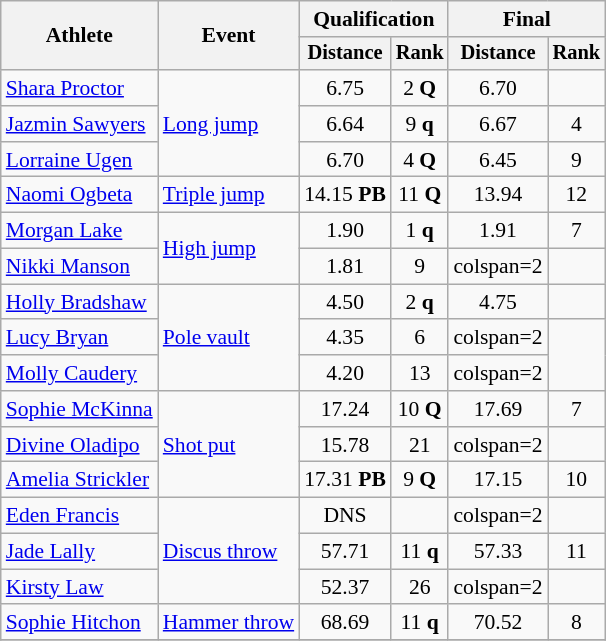<table class="wikitable" style="font-size:90%">
<tr>
<th rowspan=2>Athlete</th>
<th rowspan=2>Event</th>
<th colspan=2>Qualification</th>
<th colspan=2>Final</th>
</tr>
<tr style="font-size:95%">
<th>Distance</th>
<th>Rank</th>
<th>Distance</th>
<th>Rank</th>
</tr>
<tr align=center>
<td align=left><a href='#'>Shara Proctor</a></td>
<td style="text-align:left;" rowspan="3"><a href='#'>Long jump</a></td>
<td>6.75</td>
<td>2 <strong>Q</strong></td>
<td>6.70</td>
<td></td>
</tr>
<tr align=center>
<td align=left><a href='#'>Jazmin Sawyers</a></td>
<td>6.64</td>
<td>9 <strong>q</strong></td>
<td>6.67</td>
<td>4</td>
</tr>
<tr align=center>
<td align=left><a href='#'>Lorraine Ugen</a></td>
<td>6.70</td>
<td>4 <strong>Q</strong></td>
<td>6.45</td>
<td>9</td>
</tr>
<tr align=center>
<td align=left><a href='#'>Naomi Ogbeta</a></td>
<td style="text-align:left;"><a href='#'>Triple jump</a></td>
<td>14.15 <strong>PB</strong></td>
<td>11 <strong>Q</strong></td>
<td>13.94</td>
<td>12</td>
</tr>
<tr align=center>
<td align=left><a href='#'>Morgan Lake</a></td>
<td style="text-align:left;" rowspan="2"><a href='#'>High jump</a></td>
<td>1.90</td>
<td>1 <strong>q</strong></td>
<td>1.91</td>
<td>7</td>
</tr>
<tr align=center>
<td align=left><a href='#'>Nikki Manson</a></td>
<td>1.81</td>
<td>9</td>
<td>colspan=2 </td>
</tr>
<tr align=center>
<td align=left><a href='#'>Holly Bradshaw</a></td>
<td style="text-align:left;" rowspan="3"><a href='#'>Pole vault</a></td>
<td>4.50</td>
<td>2 <strong>q</strong></td>
<td>4.75</td>
<td></td>
</tr>
<tr align=center>
<td align=left><a href='#'>Lucy Bryan</a></td>
<td>4.35</td>
<td>6</td>
<td>colspan=2 </td>
</tr>
<tr align=center>
<td align=left><a href='#'>Molly Caudery</a></td>
<td>4.20</td>
<td>13</td>
<td>colspan=2 </td>
</tr>
<tr align=center>
<td align=left><a href='#'>Sophie McKinna</a></td>
<td style="text-align:left;" rowspan="3"><a href='#'>Shot put</a></td>
<td>17.24</td>
<td>10 <strong>Q</strong></td>
<td>17.69</td>
<td>7</td>
</tr>
<tr align=center>
<td align=left><a href='#'>Divine Oladipo</a></td>
<td>15.78</td>
<td>21</td>
<td>colspan=2 </td>
</tr>
<tr align=center>
<td align=left><a href='#'>Amelia Strickler</a></td>
<td>17.31 <strong>PB</strong></td>
<td>9 <strong>Q</strong></td>
<td>17.15</td>
<td>10</td>
</tr>
<tr align=center>
<td align=left><a href='#'>Eden Francis</a></td>
<td style="text-align:left;" rowspan="3"><a href='#'>Discus throw</a></td>
<td>DNS</td>
<td></td>
<td>colspan=2 </td>
</tr>
<tr align=center>
<td align=left><a href='#'>Jade Lally</a></td>
<td>57.71</td>
<td>11 <strong>q</strong></td>
<td>57.33</td>
<td>11</td>
</tr>
<tr align=center>
<td align=left><a href='#'>Kirsty Law</a></td>
<td>52.37</td>
<td>26</td>
<td>colspan=2 </td>
</tr>
<tr align=center>
<td align=left><a href='#'>Sophie Hitchon</a></td>
<td style="text-align:left;"><a href='#'>Hammer throw</a></td>
<td>68.69</td>
<td>11 <strong>q</strong></td>
<td>70.52</td>
<td>8</td>
</tr>
<tr align=center>
</tr>
</table>
